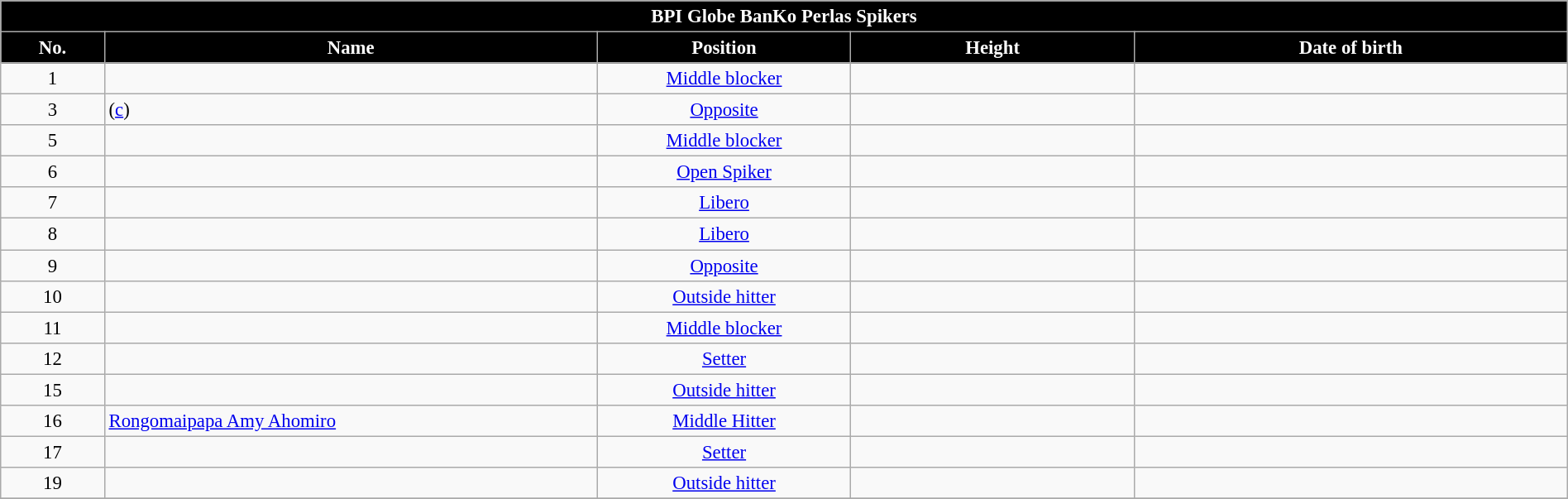<table class="wikitable sortable" style="text-align:center; width: 100%; font-size:95%;">
<tr>
<td colspan="8" style= "background:black; color:white; text-align: center"><strong>BPI Globe BanKo Perlas Spikers</strong></td>
</tr>
<tr>
<th style="width:3em; background:black; color:white;">No.</th>
<th style="width:16em; background:black; color:white;">Name</th>
<th style="width:8em; background:black; color:white;">Position</th>
<th style="width:9em; background:black; color:white;">Height</th>
<th style="width:14em; background:black; color:white;">Date of birth</th>
</tr>
<tr>
<td>1</td>
<td align=left> </td>
<td><a href='#'>Middle blocker</a></td>
<td></td>
<td align=right></td>
</tr>
<tr>
<td>3</td>
<td align=left>  (<a href='#'>c</a>)</td>
<td><a href='#'>Opposite</a></td>
<td></td>
<td align=right></td>
</tr>
<tr>
<td>5</td>
<td align=left> </td>
<td><a href='#'>Middle blocker</a></td>
<td></td>
<td align=right></td>
</tr>
<tr>
<td>6</td>
<td align=left> </td>
<td><a href='#'>Open Spiker</a></td>
<td></td>
<td align=right></td>
</tr>
<tr>
<td>7</td>
<td align=left> </td>
<td><a href='#'>Libero</a></td>
<td></td>
<td align=right></td>
</tr>
<tr>
<td>8</td>
<td align=left> </td>
<td><a href='#'>Libero</a></td>
<td></td>
<td align=right></td>
</tr>
<tr>
<td>9</td>
<td align=left> </td>
<td><a href='#'>Opposite</a></td>
<td></td>
<td align=right></td>
</tr>
<tr>
<td>10</td>
<td align=left> </td>
<td><a href='#'>Outside hitter</a></td>
<td></td>
<td align=right></td>
</tr>
<tr>
<td>11</td>
<td align=left> </td>
<td><a href='#'>Middle blocker</a></td>
<td></td>
<td align=right></td>
</tr>
<tr>
<td>12</td>
<td align=left> </td>
<td><a href='#'>Setter</a></td>
<td></td>
<td align=right></td>
</tr>
<tr>
<td>15</td>
<td align=left> </td>
<td><a href='#'>Outside hitter</a></td>
<td></td>
<td align=right></td>
</tr>
<tr>
<td>16</td>
<td align=left> <a href='#'>Rongomaipapa Amy Ahomiro</a></td>
<td><a href='#'>Middle Hitter</a></td>
<td></td>
<td align=right></td>
</tr>
<tr>
<td>17</td>
<td align=left> </td>
<td><a href='#'>Setter</a></td>
<td></td>
<td align=right></td>
</tr>
<tr>
<td>19</td>
<td align=left> </td>
<td><a href='#'>Outside hitter</a></td>
<td></td>
<td align=right></td>
</tr>
<tr>
</tr>
</table>
